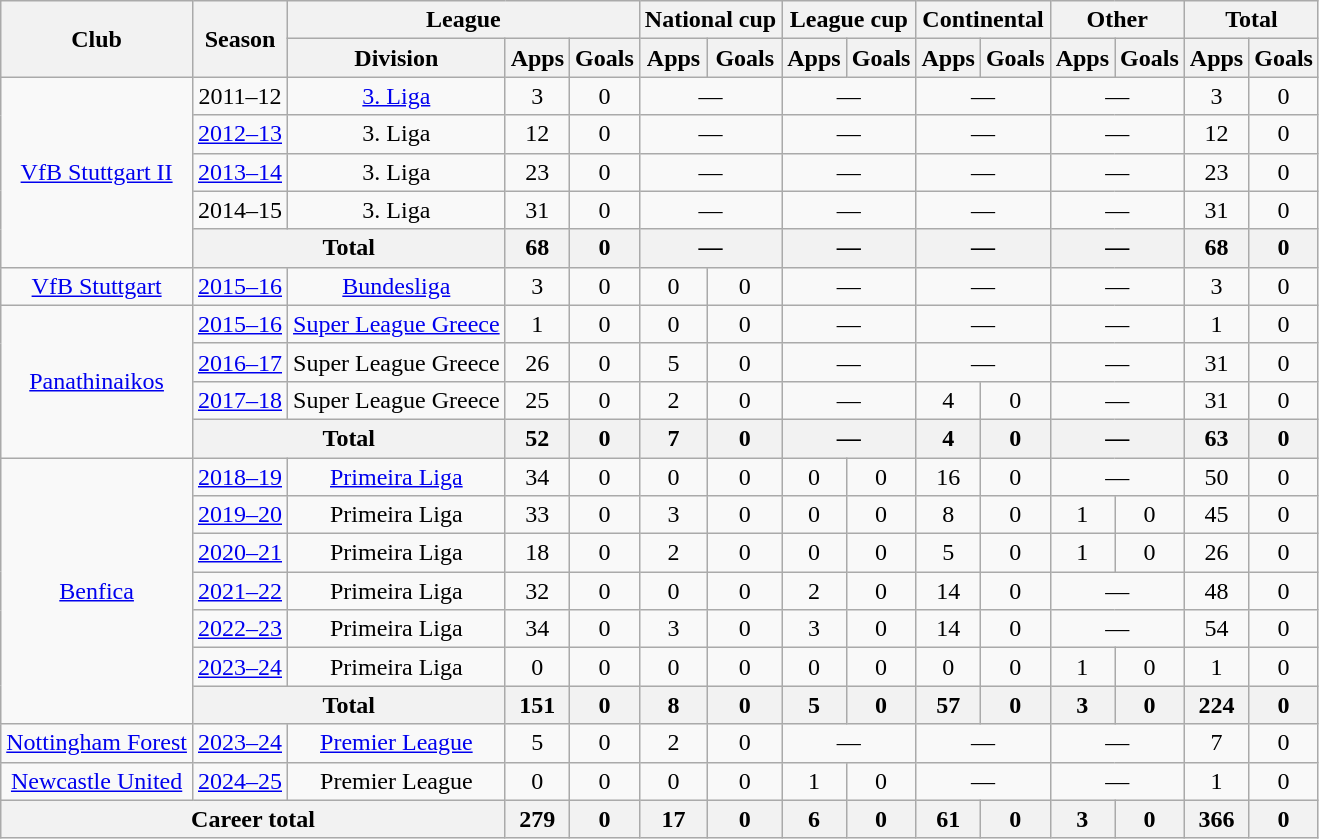<table class="wikitable" style="text-align:center">
<tr>
<th rowspan="2">Club</th>
<th rowspan="2">Season</th>
<th colspan="3">League</th>
<th colspan="2">National cup</th>
<th colspan="2">League cup</th>
<th colspan="2">Continental</th>
<th colspan="2">Other</th>
<th colspan="2">Total</th>
</tr>
<tr>
<th>Division</th>
<th>Apps</th>
<th>Goals</th>
<th>Apps</th>
<th>Goals</th>
<th>Apps</th>
<th>Goals</th>
<th>Apps</th>
<th>Goals</th>
<th>Apps</th>
<th>Goals</th>
<th>Apps</th>
<th>Goals</th>
</tr>
<tr>
<td rowspan="5"><a href='#'>VfB Stuttgart II</a></td>
<td>2011–12</td>
<td><a href='#'>3. Liga</a></td>
<td>3</td>
<td>0</td>
<td colspan="2">—</td>
<td colspan="2">—</td>
<td colspan="2">—</td>
<td colspan="2">—</td>
<td>3</td>
<td>0</td>
</tr>
<tr>
<td><a href='#'>2012–13</a></td>
<td>3. Liga</td>
<td>12</td>
<td>0</td>
<td colspan="2">—</td>
<td colspan="2">—</td>
<td colspan="2">—</td>
<td colspan="2">—</td>
<td>12</td>
<td>0</td>
</tr>
<tr>
<td><a href='#'>2013–14</a></td>
<td>3. Liga</td>
<td>23</td>
<td>0</td>
<td colspan="2">—</td>
<td colspan="2">—</td>
<td colspan="2">—</td>
<td colspan="2">—</td>
<td>23</td>
<td>0</td>
</tr>
<tr>
<td>2014–15</td>
<td>3. Liga</td>
<td>31</td>
<td>0</td>
<td colspan="2">—</td>
<td colspan="2">—</td>
<td colspan="2">—</td>
<td colspan="2">—</td>
<td>31</td>
<td>0</td>
</tr>
<tr>
<th colspan="2">Total</th>
<th>68</th>
<th>0</th>
<th colspan="2">—</th>
<th colspan="2">—</th>
<th colspan="2">—</th>
<th colspan="2">—</th>
<th>68</th>
<th>0</th>
</tr>
<tr>
<td><a href='#'>VfB Stuttgart</a></td>
<td><a href='#'>2015–16</a></td>
<td><a href='#'>Bundesliga</a></td>
<td>3</td>
<td>0</td>
<td>0</td>
<td>0</td>
<td colspan="2">—</td>
<td colspan="2">—</td>
<td colspan="2">—</td>
<td>3</td>
<td>0</td>
</tr>
<tr>
<td rowspan="4"><a href='#'>Panathinaikos</a></td>
<td><a href='#'>2015–16</a></td>
<td><a href='#'>Super League Greece</a></td>
<td>1</td>
<td>0</td>
<td>0</td>
<td>0</td>
<td colspan="2">—</td>
<td colspan="2">—</td>
<td colspan="2">—</td>
<td>1</td>
<td>0</td>
</tr>
<tr>
<td><a href='#'>2016–17</a></td>
<td>Super League Greece</td>
<td>26</td>
<td>0</td>
<td>5</td>
<td>0</td>
<td colspan="2">—</td>
<td colspan="2">—</td>
<td colspan="2">—</td>
<td>31</td>
<td>0</td>
</tr>
<tr>
<td><a href='#'>2017–18</a></td>
<td>Super League Greece</td>
<td>25</td>
<td>0</td>
<td>2</td>
<td>0</td>
<td colspan="2">—</td>
<td>4</td>
<td>0</td>
<td colspan="2">—</td>
<td>31</td>
<td>0</td>
</tr>
<tr>
<th colspan="2">Total</th>
<th>52</th>
<th>0</th>
<th>7</th>
<th>0</th>
<th colspan="2">—</th>
<th>4</th>
<th>0</th>
<th colspan="2">—</th>
<th>63</th>
<th>0</th>
</tr>
<tr>
<td rowspan="7"><a href='#'>Benfica</a></td>
<td><a href='#'>2018–19</a></td>
<td><a href='#'>Primeira Liga</a></td>
<td>34</td>
<td>0</td>
<td>0</td>
<td>0</td>
<td>0</td>
<td>0</td>
<td>16</td>
<td>0</td>
<td colspan="2">—</td>
<td>50</td>
<td>0</td>
</tr>
<tr>
<td><a href='#'>2019–20</a></td>
<td>Primeira Liga</td>
<td>33</td>
<td>0</td>
<td>3</td>
<td>0</td>
<td>0</td>
<td>0</td>
<td>8</td>
<td>0</td>
<td>1</td>
<td>0</td>
<td>45</td>
<td>0</td>
</tr>
<tr>
<td><a href='#'>2020–21</a></td>
<td>Primeira Liga</td>
<td>18</td>
<td>0</td>
<td>2</td>
<td>0</td>
<td>0</td>
<td>0</td>
<td>5</td>
<td>0</td>
<td>1</td>
<td>0</td>
<td>26</td>
<td>0</td>
</tr>
<tr>
<td><a href='#'>2021–22</a></td>
<td>Primeira Liga</td>
<td>32</td>
<td>0</td>
<td>0</td>
<td>0</td>
<td>2</td>
<td>0</td>
<td>14</td>
<td>0</td>
<td colspan="2">—</td>
<td>48</td>
<td>0</td>
</tr>
<tr>
<td><a href='#'>2022–23</a></td>
<td>Primeira Liga</td>
<td>34</td>
<td>0</td>
<td>3</td>
<td>0</td>
<td>3</td>
<td>0</td>
<td>14</td>
<td>0</td>
<td colspan="2">—</td>
<td>54</td>
<td>0</td>
</tr>
<tr>
<td><a href='#'>2023–24</a></td>
<td>Primeira Liga</td>
<td>0</td>
<td>0</td>
<td>0</td>
<td>0</td>
<td>0</td>
<td>0</td>
<td>0</td>
<td>0</td>
<td>1</td>
<td>0</td>
<td>1</td>
<td>0</td>
</tr>
<tr>
<th colspan="2">Total</th>
<th>151</th>
<th>0</th>
<th>8</th>
<th>0</th>
<th>5</th>
<th>0</th>
<th>57</th>
<th>0</th>
<th>3</th>
<th>0</th>
<th>224</th>
<th>0</th>
</tr>
<tr>
<td><a href='#'>Nottingham Forest</a></td>
<td><a href='#'>2023–24</a></td>
<td><a href='#'>Premier League</a></td>
<td>5</td>
<td>0</td>
<td>2</td>
<td>0</td>
<td colspan="2">—</td>
<td colspan="2">—</td>
<td colspan="2">—</td>
<td>7</td>
<td>0</td>
</tr>
<tr>
<td><a href='#'>Newcastle United</a></td>
<td><a href='#'>2024–25</a></td>
<td>Premier League</td>
<td>0</td>
<td>0</td>
<td>0</td>
<td>0</td>
<td>1</td>
<td>0</td>
<td colspan="2">—</td>
<td colspan="2">—</td>
<td>1</td>
<td>0</td>
</tr>
<tr>
<th colspan="3">Career total</th>
<th>279</th>
<th>0</th>
<th>17</th>
<th>0</th>
<th>6</th>
<th>0</th>
<th>61</th>
<th>0</th>
<th>3</th>
<th>0</th>
<th>366</th>
<th>0</th>
</tr>
</table>
